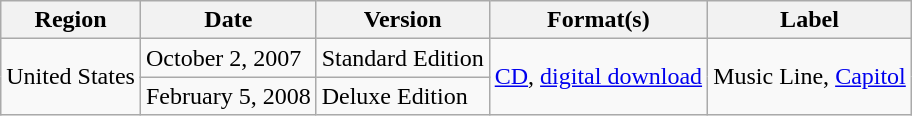<table class="wikitable">
<tr>
<th>Region</th>
<th>Date</th>
<th>Version</th>
<th>Format(s)</th>
<th>Label</th>
</tr>
<tr>
<td rowspan="2">United States</td>
<td>October 2, 2007</td>
<td>Standard Edition</td>
<td rowspan="2"><a href='#'>CD</a>, <a href='#'>digital download</a></td>
<td rowspan="2">Music Line, <a href='#'>Capitol</a></td>
</tr>
<tr>
<td>February 5, 2008</td>
<td>Deluxe Edition</td>
</tr>
</table>
